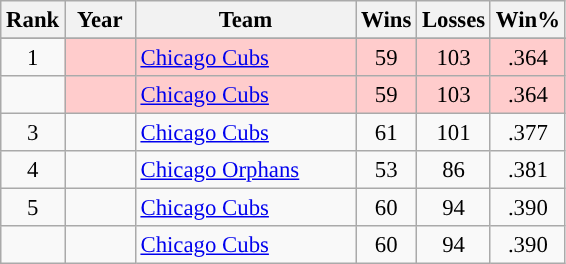<table class="wikitable" style="font-size: 95%; text-align:left;">
<tr>
<th width="30">Rank</th>
<th width="40">Year</th>
<th width="140">Team</th>
<th>Wins</th>
<th>Losses</th>
<th>Win%</th>
</tr>
<tr>
</tr>
<tr>
<td align="center">1</td>
<td bgcolor="#FFCCCC" align="center"></td>
<td bgcolor="#FFCCCC"><a href='#'>Chicago Cubs</a></td>
<td bgcolor="#FFCCCC" align="center">59</td>
<td bgcolor="#FFCCCC" align="center">103</td>
<td bgcolor="#FFCCCC" align="center">.364</td>
</tr>
<tr>
<td></td>
<td bgcolor="#FFCCCC" align="center"></td>
<td bgcolor="#FFCCCC"><a href='#'>Chicago Cubs</a></td>
<td bgcolor="#FFCCCC" align="center">59</td>
<td bgcolor="#FFCCCC" align="center">103</td>
<td bgcolor="#FFCCCC" align="center">.364</td>
</tr>
<tr>
<td align="center">3</td>
<td align="center"></td>
<td><a href='#'>Chicago Cubs</a></td>
<td align="center">61</td>
<td align="center">101</td>
<td align="center">.377</td>
</tr>
<tr>
<td align="center">4</td>
<td align="center"></td>
<td><a href='#'>Chicago Orphans</a></td>
<td align="center">53</td>
<td align="center">86</td>
<td align="center">.381</td>
</tr>
<tr>
<td align="center">5</td>
<td align="center"></td>
<td><a href='#'>Chicago Cubs</a></td>
<td align="center">60</td>
<td align="center">94</td>
<td align="center">.390</td>
</tr>
<tr>
<td></td>
<td align="center"></td>
<td><a href='#'>Chicago Cubs</a></td>
<td align="center">60</td>
<td align="center">94</td>
<td align="center">.390</td>
</tr>
</table>
